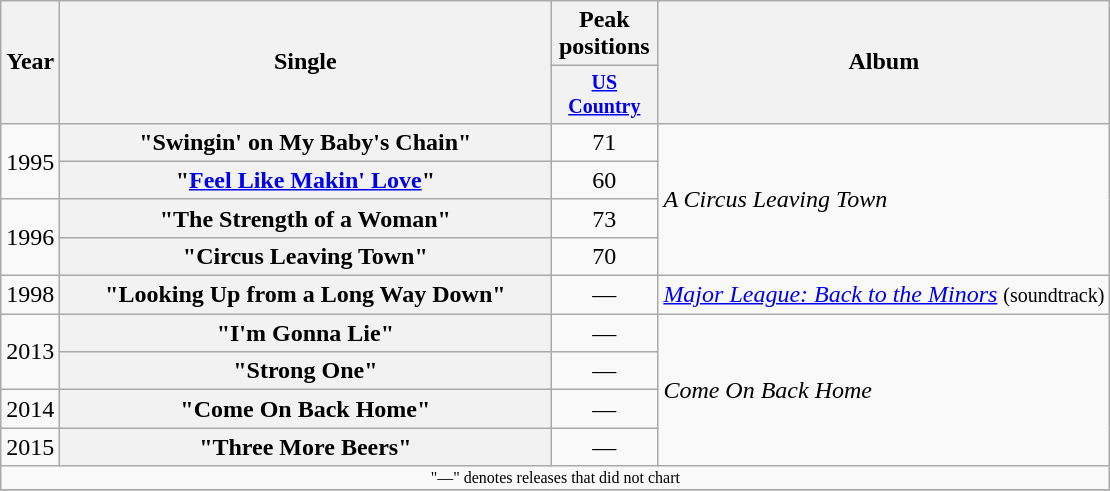<table class="wikitable plainrowheaders" style="text-align:center;">
<tr>
<th rowspan="2">Year</th>
<th rowspan="2" style="width:20em;">Single</th>
<th colspan="1">Peak positions</th>
<th rowspan="2">Album</th>
</tr>
<tr style="font-size:smaller;">
<th width="65"><a href='#'>US Country</a><br></th>
</tr>
<tr>
<td rowspan="2">1995</td>
<th scope="row">"Swingin' on My Baby's Chain"</th>
<td>71</td>
<td align="left" rowspan="4"><em>A Circus Leaving Town</em></td>
</tr>
<tr>
<th scope="row">"<a href='#'>Feel Like Makin' Love</a>"</th>
<td>60</td>
</tr>
<tr>
<td rowspan="2">1996</td>
<th scope="row">"The Strength of a Woman"</th>
<td>73</td>
</tr>
<tr>
<th scope="row">"Circus Leaving Town"</th>
<td>70</td>
</tr>
<tr>
<td>1998</td>
<th scope="row">"Looking Up from a Long Way Down"</th>
<td>—</td>
<td align="left"><em><a href='#'>Major League: Back to the Minors</a></em> <small>(soundtrack)</small></td>
</tr>
<tr>
<td rowspan="2">2013</td>
<th scope="row">"I'm Gonna Lie"</th>
<td>—</td>
<td align="left" rowspan="4"><em>Come On Back Home</em></td>
</tr>
<tr>
<th scope="row">"Strong One"</th>
<td>—</td>
</tr>
<tr>
<td>2014</td>
<th scope="row">"Come On Back Home"</th>
<td>—</td>
</tr>
<tr>
<td>2015</td>
<th scope="row">"Three More Beers"</th>
<td>—</td>
</tr>
<tr>
<td colspan="4" style="font-size:8pt">"—" denotes releases that did not chart</td>
</tr>
<tr>
</tr>
</table>
